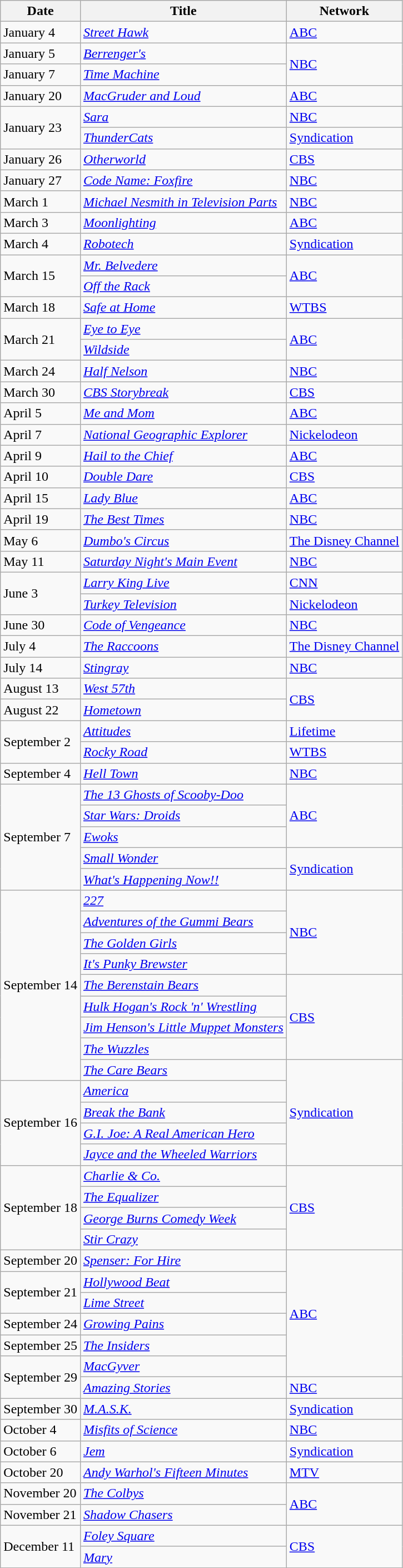<table class="wikitable sortable">
<tr>
<th>Date</th>
<th>Title</th>
<th>Network</th>
</tr>
<tr>
<td>January 4</td>
<td><em><a href='#'>Street Hawk</a></em></td>
<td><a href='#'>ABC</a></td>
</tr>
<tr>
<td>January 5</td>
<td><em><a href='#'>Berrenger's</a></em></td>
<td rowspan="2"><a href='#'>NBC</a></td>
</tr>
<tr>
<td>January 7</td>
<td><em><a href='#'>Time Machine</a></em></td>
</tr>
<tr>
<td>January 20</td>
<td><em><a href='#'>MacGruder and Loud</a></em></td>
<td><a href='#'>ABC</a></td>
</tr>
<tr>
<td rowspan="2">January 23</td>
<td><em><a href='#'>Sara</a></em></td>
<td><a href='#'>NBC</a></td>
</tr>
<tr>
<td><em><a href='#'>ThunderCats</a></em></td>
<td><a href='#'>Syndication</a></td>
</tr>
<tr>
<td>January 26</td>
<td><em><a href='#'>Otherworld</a></em></td>
<td><a href='#'>CBS</a></td>
</tr>
<tr>
<td>January 27</td>
<td><em><a href='#'>Code Name: Foxfire</a></em></td>
<td><a href='#'>NBC</a></td>
</tr>
<tr>
<td>March 1</td>
<td><em><a href='#'>Michael Nesmith in Television Parts</a></em></td>
<td><a href='#'>NBC</a></td>
</tr>
<tr>
<td>March 3</td>
<td><em><a href='#'>Moonlighting</a></em></td>
<td><a href='#'>ABC</a></td>
</tr>
<tr>
<td>March 4</td>
<td><em><a href='#'>Robotech</a></em></td>
<td><a href='#'>Syndication</a></td>
</tr>
<tr>
<td rowspan="2">March 15</td>
<td><em><a href='#'>Mr. Belvedere</a></em></td>
<td rowspan="2"><a href='#'>ABC</a></td>
</tr>
<tr>
<td><em><a href='#'>Off the Rack</a></em></td>
</tr>
<tr>
<td>March 18</td>
<td><em><a href='#'>Safe at Home</a></em></td>
<td><a href='#'>WTBS</a></td>
</tr>
<tr>
<td rowspan="2">March 21</td>
<td><em><a href='#'>Eye to Eye</a></em></td>
<td rowspan="2"><a href='#'>ABC</a></td>
</tr>
<tr>
<td><em><a href='#'>Wildside</a></em></td>
</tr>
<tr>
<td>March 24</td>
<td><em><a href='#'>Half Nelson</a></em></td>
<td><a href='#'>NBC</a></td>
</tr>
<tr>
<td>March 30</td>
<td><em><a href='#'>CBS Storybreak</a></em></td>
<td><a href='#'>CBS</a></td>
</tr>
<tr>
<td>April 5</td>
<td><em><a href='#'>Me and Mom</a></em></td>
<td><a href='#'>ABC</a></td>
</tr>
<tr>
<td>April 7</td>
<td><em><a href='#'>National Geographic Explorer</a></em></td>
<td><a href='#'>Nickelodeon</a></td>
</tr>
<tr>
<td>April 9</td>
<td><em><a href='#'>Hail to the Chief</a></em></td>
<td><a href='#'>ABC</a></td>
</tr>
<tr>
<td>April 10</td>
<td><em><a href='#'>Double Dare</a></em></td>
<td><a href='#'>CBS</a></td>
</tr>
<tr>
<td>April 15</td>
<td><em><a href='#'>Lady Blue</a></em></td>
<td><a href='#'>ABC</a></td>
</tr>
<tr>
<td>April 19</td>
<td><em><a href='#'>The Best Times</a></em></td>
<td><a href='#'>NBC</a></td>
</tr>
<tr>
<td>May 6</td>
<td><em><a href='#'>Dumbo's Circus</a></em></td>
<td><a href='#'>The Disney Channel</a></td>
</tr>
<tr>
<td>May 11</td>
<td><em><a href='#'>Saturday Night's Main Event</a></em></td>
<td><a href='#'>NBC</a></td>
</tr>
<tr>
<td rowspan="2">June 3</td>
<td><em><a href='#'>Larry King Live</a></em></td>
<td><a href='#'>CNN</a></td>
</tr>
<tr>
<td><em><a href='#'>Turkey Television</a></em></td>
<td><a href='#'>Nickelodeon</a></td>
</tr>
<tr>
<td>June 30</td>
<td><em><a href='#'>Code of Vengeance</a></em></td>
<td><a href='#'>NBC</a></td>
</tr>
<tr>
<td>July 4</td>
<td><em><a href='#'>The Raccoons</a></em></td>
<td><a href='#'>The Disney Channel</a></td>
</tr>
<tr>
<td>July 14</td>
<td><em><a href='#'>Stingray</a></em></td>
<td><a href='#'>NBC</a></td>
</tr>
<tr>
<td>August 13</td>
<td><em><a href='#'>West 57th</a></em></td>
<td rowspan="2"><a href='#'>CBS</a></td>
</tr>
<tr>
<td>August 22</td>
<td><em><a href='#'>Hometown</a></em></td>
</tr>
<tr>
<td rowspan="2">September 2</td>
<td><em><a href='#'>Attitudes</a></em></td>
<td><a href='#'>Lifetime</a></td>
</tr>
<tr>
<td><em><a href='#'>Rocky Road</a></em></td>
<td><a href='#'>WTBS</a></td>
</tr>
<tr>
<td>September 4</td>
<td><em><a href='#'>Hell Town</a></em></td>
<td><a href='#'>NBC</a></td>
</tr>
<tr>
<td rowspan="5">September 7</td>
<td><em><a href='#'>The 13 Ghosts of Scooby-Doo</a></em></td>
<td rowspan="3"><a href='#'>ABC</a></td>
</tr>
<tr>
<td><em><a href='#'>Star Wars: Droids</a></em></td>
</tr>
<tr>
<td><em><a href='#'>Ewoks</a></em></td>
</tr>
<tr>
<td><em><a href='#'>Small Wonder</a></em></td>
<td rowspan="2"><a href='#'>Syndication</a></td>
</tr>
<tr>
<td><em><a href='#'>What's Happening Now!!</a></em></td>
</tr>
<tr>
<td rowspan="9">September 14</td>
<td><em><a href='#'>227</a></em></td>
<td rowspan="4"><a href='#'>NBC</a></td>
</tr>
<tr>
<td><em><a href='#'>Adventures of the Gummi Bears</a></em></td>
</tr>
<tr>
<td><em><a href='#'>The Golden Girls</a></em></td>
</tr>
<tr>
<td><em><a href='#'>It's Punky Brewster</a></em></td>
</tr>
<tr>
<td><em><a href='#'>The Berenstain Bears</a></em></td>
<td rowspan="4"><a href='#'>CBS</a></td>
</tr>
<tr>
<td><em><a href='#'>Hulk Hogan's Rock 'n' Wrestling</a></em></td>
</tr>
<tr>
<td><em><a href='#'>Jim Henson's Little Muppet Monsters</a></em></td>
</tr>
<tr>
<td><em><a href='#'>The Wuzzles</a></em></td>
</tr>
<tr>
<td><em><a href='#'>The Care Bears</a></em></td>
<td rowspan="5"><a href='#'>Syndication</a></td>
</tr>
<tr>
<td rowspan="4">September 16</td>
<td><em><a href='#'>America</a></em></td>
</tr>
<tr>
<td><em><a href='#'>Break the Bank</a></em></td>
</tr>
<tr>
<td><em><a href='#'>G.I. Joe: A Real American Hero</a></em></td>
</tr>
<tr>
<td><em><a href='#'>Jayce and the Wheeled Warriors</a></em></td>
</tr>
<tr>
<td rowspan="4">September 18</td>
<td><em><a href='#'>Charlie & Co.</a></em></td>
<td rowspan="4"><a href='#'>CBS</a></td>
</tr>
<tr>
<td><em><a href='#'>The Equalizer</a></em></td>
</tr>
<tr>
<td><em><a href='#'>George Burns Comedy Week</a></em></td>
</tr>
<tr>
<td><em><a href='#'>Stir Crazy</a></em></td>
</tr>
<tr>
<td>September 20</td>
<td><em><a href='#'>Spenser: For Hire</a></em></td>
<td rowspan="6"><a href='#'>ABC</a></td>
</tr>
<tr>
<td rowspan="2">September 21</td>
<td><em><a href='#'>Hollywood Beat</a></em></td>
</tr>
<tr>
<td><em><a href='#'>Lime Street</a></em></td>
</tr>
<tr>
<td>September 24</td>
<td><em><a href='#'>Growing Pains</a></em></td>
</tr>
<tr>
<td>September 25</td>
<td><em><a href='#'>The Insiders</a></em></td>
</tr>
<tr>
<td rowspan="2">September 29</td>
<td><em><a href='#'>MacGyver</a></em></td>
</tr>
<tr>
<td><em><a href='#'>Amazing Stories</a></em></td>
<td><a href='#'>NBC</a></td>
</tr>
<tr>
<td>September 30</td>
<td><em><a href='#'>M.A.S.K.</a></em></td>
<td><a href='#'>Syndication</a></td>
</tr>
<tr>
<td>October 4</td>
<td><em><a href='#'>Misfits of Science</a></em></td>
<td><a href='#'>NBC</a></td>
</tr>
<tr>
<td>October 6</td>
<td><em><a href='#'>Jem</a></em></td>
<td><a href='#'>Syndication</a></td>
</tr>
<tr>
<td>October 20</td>
<td><em><a href='#'>Andy Warhol's Fifteen Minutes</a></em></td>
<td><a href='#'>MTV</a></td>
</tr>
<tr>
<td>November 20</td>
<td><em><a href='#'>The Colbys</a></em></td>
<td rowspan="2"><a href='#'>ABC</a></td>
</tr>
<tr>
<td>November 21</td>
<td><em><a href='#'>Shadow Chasers</a></em></td>
</tr>
<tr>
<td rowspan="2">December 11</td>
<td><em><a href='#'>Foley Square</a></em></td>
<td rowspan="2"><a href='#'>CBS</a></td>
</tr>
<tr>
<td><em><a href='#'>Mary</a></em></td>
</tr>
</table>
